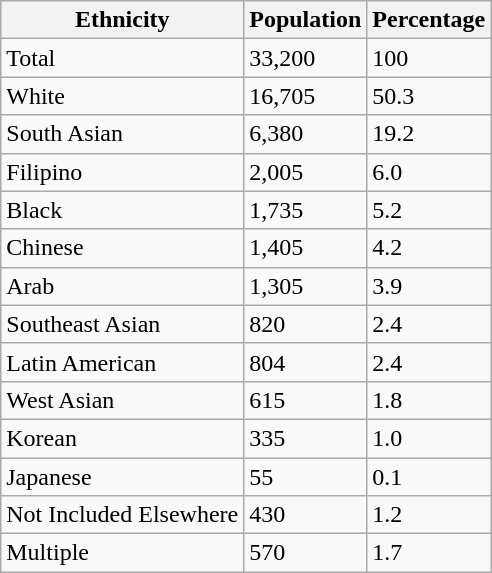<table class="wikitable">
<tr>
<th>Ethnicity</th>
<th>Population</th>
<th>Percentage</th>
</tr>
<tr>
<td>Total</td>
<td>33,200</td>
<td>100</td>
</tr>
<tr>
<td>White</td>
<td>16,705</td>
<td>50.3</td>
</tr>
<tr>
<td>South Asian</td>
<td>6,380</td>
<td>19.2</td>
</tr>
<tr>
<td>Filipino</td>
<td>2,005</td>
<td>6.0</td>
</tr>
<tr>
<td>Black</td>
<td>1,735</td>
<td>5.2</td>
</tr>
<tr>
<td>Chinese</td>
<td>1,405</td>
<td>4.2</td>
</tr>
<tr>
<td>Arab</td>
<td>1,305</td>
<td>3.9</td>
</tr>
<tr>
<td>Southeast Asian</td>
<td>820</td>
<td>2.4</td>
</tr>
<tr>
<td>Latin American</td>
<td>804</td>
<td>2.4</td>
</tr>
<tr>
<td>West Asian</td>
<td>615</td>
<td>1.8</td>
</tr>
<tr>
<td>Korean</td>
<td>335</td>
<td>1.0</td>
</tr>
<tr>
<td>Japanese</td>
<td>55</td>
<td>0.1</td>
</tr>
<tr>
<td>Not Included Elsewhere</td>
<td>430</td>
<td>1.2</td>
</tr>
<tr>
<td>Multiple</td>
<td>570</td>
<td>1.7</td>
</tr>
</table>
